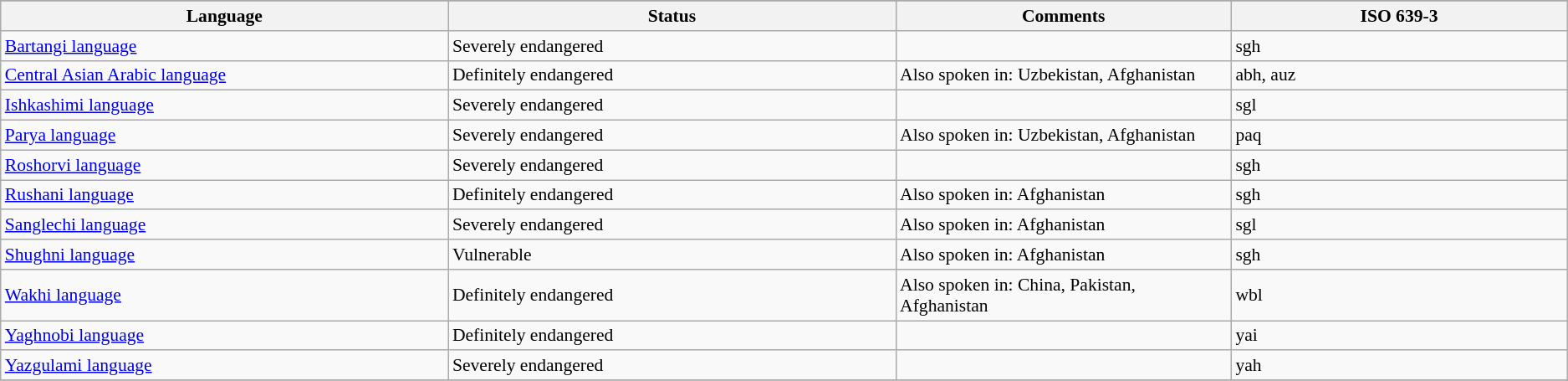<table class="wikitable" align="center" style="font-size:90%">
<tr>
</tr>
<tr>
<th width="20%">Language</th>
<th width="20%">Status</th>
<th width="15%">Comments</th>
<th width="15%">ISO 639-3</th>
</tr>
<tr>
<td><a href='#'>Bartangi language</a></td>
<td>Severely endangered</td>
<td> </td>
<td>sgh</td>
</tr>
<tr>
<td><a href='#'>Central Asian Arabic language</a></td>
<td>Definitely endangered</td>
<td>Also spoken in: Uzbekistan, Afghanistan</td>
<td>abh, auz</td>
</tr>
<tr>
<td><a href='#'>Ishkashimi language</a></td>
<td>Severely endangered</td>
<td> </td>
<td>sgl</td>
</tr>
<tr>
<td><a href='#'>Parya language</a></td>
<td>Severely endangered</td>
<td>Also spoken in: Uzbekistan, Afghanistan</td>
<td>paq</td>
</tr>
<tr>
<td><a href='#'>Roshorvi language</a></td>
<td>Severely endangered</td>
<td> </td>
<td>sgh</td>
</tr>
<tr>
<td><a href='#'>Rushani language</a></td>
<td>Definitely endangered</td>
<td>Also spoken in: Afghanistan</td>
<td>sgh</td>
</tr>
<tr>
<td><a href='#'>Sanglechi language</a></td>
<td>Severely endangered</td>
<td>Also spoken in: Afghanistan</td>
<td>sgl</td>
</tr>
<tr>
<td><a href='#'>Shughni language</a></td>
<td>Vulnerable</td>
<td>Also spoken in: Afghanistan</td>
<td>sgh</td>
</tr>
<tr>
<td><a href='#'>Wakhi language</a></td>
<td>Definitely endangered</td>
<td>Also spoken in: China, Pakistan, Afghanistan</td>
<td>wbl</td>
</tr>
<tr>
<td><a href='#'>Yaghnobi language</a></td>
<td>Definitely endangered</td>
<td> </td>
<td>yai</td>
</tr>
<tr>
<td><a href='#'>Yazgulami language</a></td>
<td>Severely endangered</td>
<td> </td>
<td>yah</td>
</tr>
<tr>
</tr>
</table>
